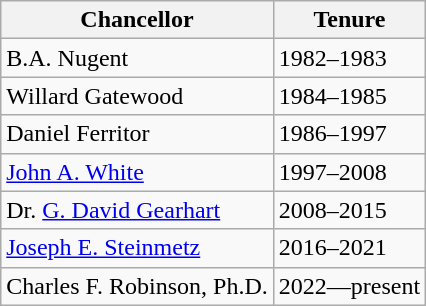<table class="wikitable">
<tr>
<th>Chancellor</th>
<th>Tenure</th>
</tr>
<tr>
<td>B.A. Nugent</td>
<td>1982–1983</td>
</tr>
<tr>
<td>Willard Gatewood</td>
<td>1984–1985</td>
</tr>
<tr>
<td>Daniel Ferritor</td>
<td>1986–1997</td>
</tr>
<tr>
<td><a href='#'>John A. White</a></td>
<td>1997–2008</td>
</tr>
<tr>
<td>Dr. <a href='#'>G. David Gearhart</a></td>
<td>2008–2015</td>
</tr>
<tr>
<td><a href='#'>Joseph E. Steinmetz</a></td>
<td>2016–2021</td>
</tr>
<tr>
<td>Charles F. Robinson, Ph.D.</td>
<td>2022—present</td>
</tr>
</table>
